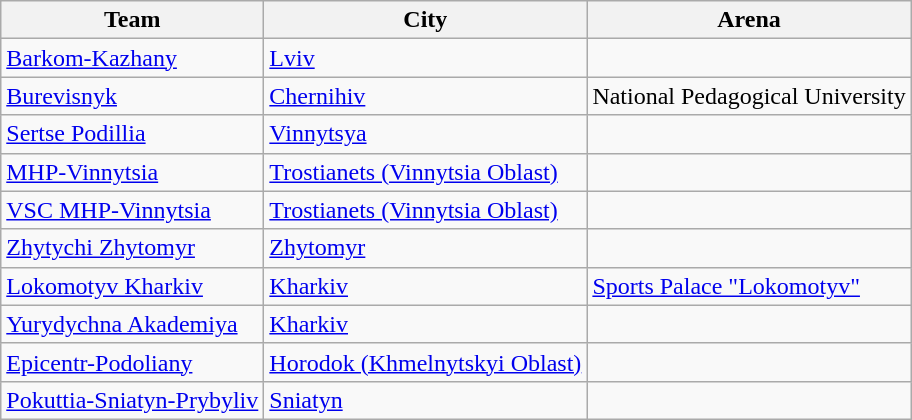<table class="wikitable sortable">
<tr>
<th>Team</th>
<th>City</th>
<th>Arena</th>
</tr>
<tr>
<td><a href='#'>Barkom-Kazhany</a></td>
<td><a href='#'>Lviv</a></td>
<td></td>
</tr>
<tr>
<td><a href='#'>Burevisnyk</a></td>
<td><a href='#'>Chernihiv</a></td>
<td>National Pedagogical University</td>
</tr>
<tr>
<td><a href='#'>Sertse Podillia</a></td>
<td><a href='#'>Vinnytsya</a></td>
<td></td>
</tr>
<tr>
<td><a href='#'>MHP-Vinnytsia</a></td>
<td><a href='#'>Trostianets (Vinnytsia Oblast)</a></td>
<td></td>
</tr>
<tr>
<td><a href='#'>VSC MHP-Vinnytsia</a></td>
<td><a href='#'>Trostianets (Vinnytsia Oblast)</a></td>
<td></td>
</tr>
<tr>
<td><a href='#'>Zhytychi Zhytomyr</a></td>
<td><a href='#'>Zhytomyr</a></td>
<td></td>
</tr>
<tr>
<td><a href='#'>Lokomotyv Kharkiv</a></td>
<td><a href='#'>Kharkiv</a></td>
<td><a href='#'>Sports Palace "Lokomotyv"</a></td>
</tr>
<tr>
<td><a href='#'>Yurydychna Akademiya</a></td>
<td><a href='#'>Kharkiv</a></td>
<td></td>
</tr>
<tr>
<td><a href='#'>Epicentr-Podoliany</a></td>
<td><a href='#'>Horodok (Khmelnytskyi Oblast)</a></td>
<td></td>
</tr>
<tr>
<td><a href='#'>Pokuttia-Sniatyn-Prybyliv</a></td>
<td><a href='#'>Sniatyn</a></td>
<td></td>
</tr>
</table>
